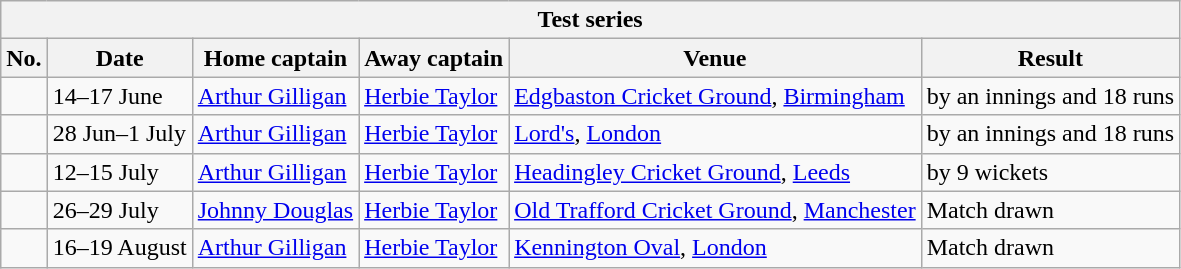<table class="wikitable">
<tr>
<th colspan="9">Test series</th>
</tr>
<tr>
<th>No.</th>
<th>Date</th>
<th>Home captain</th>
<th>Away captain</th>
<th>Venue</th>
<th>Result</th>
</tr>
<tr>
<td></td>
<td>14–17 June</td>
<td><a href='#'>Arthur Gilligan</a></td>
<td><a href='#'>Herbie Taylor</a></td>
<td><a href='#'>Edgbaston Cricket Ground</a>, <a href='#'>Birmingham</a></td>
<td> by an innings and 18 runs</td>
</tr>
<tr>
<td></td>
<td>28 Jun–1 July</td>
<td><a href='#'>Arthur Gilligan</a></td>
<td><a href='#'>Herbie Taylor</a></td>
<td><a href='#'>Lord's</a>, <a href='#'>London</a></td>
<td> by an innings and 18 runs</td>
</tr>
<tr>
<td></td>
<td>12–15 July</td>
<td><a href='#'>Arthur Gilligan</a></td>
<td><a href='#'>Herbie Taylor</a></td>
<td><a href='#'>Headingley Cricket Ground</a>, <a href='#'>Leeds</a></td>
<td> by 9 wickets</td>
</tr>
<tr>
<td></td>
<td>26–29 July</td>
<td><a href='#'>Johnny Douglas</a></td>
<td><a href='#'>Herbie Taylor</a></td>
<td><a href='#'>Old Trafford Cricket Ground</a>, <a href='#'>Manchester</a></td>
<td>Match drawn</td>
</tr>
<tr>
<td></td>
<td>16–19 August</td>
<td><a href='#'>Arthur Gilligan</a></td>
<td><a href='#'>Herbie Taylor</a></td>
<td><a href='#'>Kennington Oval</a>, <a href='#'>London</a></td>
<td>Match drawn</td>
</tr>
</table>
